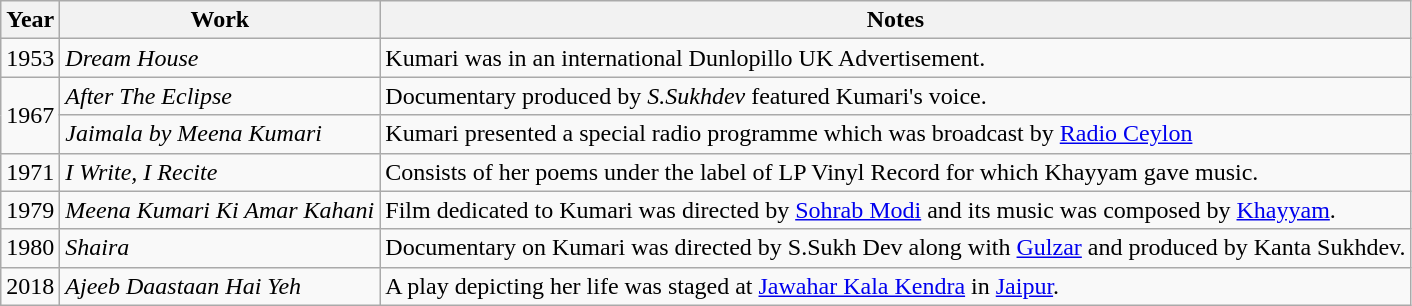<table class="wikitable sortable plainrowheaders">
<tr>
<th scope="col">Year</th>
<th scope="col">Work</th>
<th scope="col">Notes</th>
</tr>
<tr>
<td>1953</td>
<td><em>Dream House</em></td>
<td>Kumari was in an international Dunlopillo UK Advertisement.</td>
</tr>
<tr>
<td rowspan=2>1967</td>
<td><em>After The Eclipse</em></td>
<td>Documentary produced by <em>S.Sukhdev</em> featured Kumari's voice.</td>
</tr>
<tr>
<td><em>Jaimala by Meena Kumari</em></td>
<td>Kumari presented a special radio programme which was broadcast by <a href='#'>Radio Ceylon</a></td>
</tr>
<tr>
<td>1971</td>
<td><em>I Write, I Recite</em></td>
<td>Consists of her poems under the label of LP Vinyl Record for which Khayyam gave music.</td>
</tr>
<tr>
<td>1979</td>
<td><em>Meena Kumari Ki Amar Kahani</em></td>
<td>Film dedicated to Kumari was directed by <a href='#'>Sohrab Modi</a> and its music was composed by <a href='#'>Khayyam</a>.</td>
</tr>
<tr>
<td>1980</td>
<td><em>Shaira</em></td>
<td>Documentary on Kumari was directed by S.Sukh Dev along with <a href='#'>Gulzar</a> and produced by Kanta Sukhdev.</td>
</tr>
<tr>
<td>2018</td>
<td><em>Ajeeb Daastaan Hai Yeh</em></td>
<td>A play depicting her life was staged at <a href='#'>Jawahar Kala Kendra</a> in <a href='#'>Jaipur</a>.</td>
</tr>
</table>
